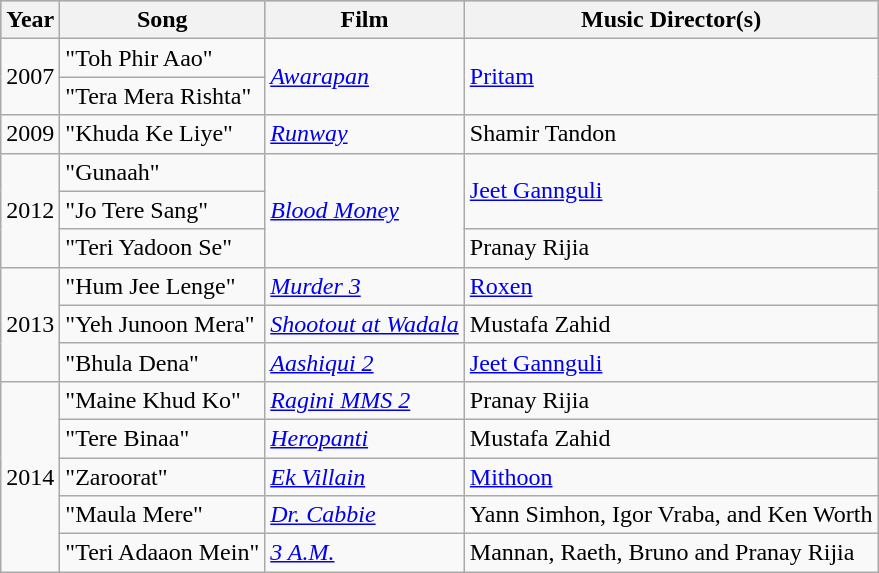<table class="wikitable">
<tr style="background:#b0c4de; text-align:center;">
<th>Year</th>
<th>Song</th>
<th>Film</th>
<th>Music Director(s)</th>
</tr>
<tr>
<td rowspan="2">2007</td>
<td>"Toh Phir Aao"</td>
<td rowspan="2"><em><a href='#'>Awarapan</a></em></td>
<td rowspan="2"><a href='#'>Pritam</a></td>
</tr>
<tr>
<td>"Tera Mera Rishta"</td>
</tr>
<tr>
<td>2009</td>
<td>"Khuda Ke Liye"</td>
<td><a href='#'><em>Runway</em></a></td>
<td>Shamir Tandon</td>
</tr>
<tr>
<td rowspan="3">2012</td>
<td>"Gunaah"</td>
<td rowspan="3"><a href='#'><em>Blood Money</em></a></td>
<td rowspan="2"><a href='#'>Jeet Gannguli</a></td>
</tr>
<tr>
<td>"Jo Tere Sang"</td>
</tr>
<tr>
<td>"Teri Yadoon Se"</td>
<td>Pranay Rijia</td>
</tr>
<tr>
<td rowspan="3">2013</td>
<td>"Hum Jee Lenge"</td>
<td><em><a href='#'>Murder 3</a></em></td>
<td><a href='#'>Roxen</a></td>
</tr>
<tr>
<td>"Yeh Junoon Mera"</td>
<td><em><a href='#'>Shootout at Wadala</a></em></td>
<td>Mustafa Zahid</td>
</tr>
<tr>
<td>"Bhula Dena"</td>
<td><em><a href='#'>Aashiqui 2</a></em></td>
<td><a href='#'>Jeet Gannguli</a></td>
</tr>
<tr>
<td rowspan="5">2014</td>
<td>"Maine Khud Ko"</td>
<td><em><a href='#'>Ragini MMS 2</a></em></td>
<td>Pranay Rijia</td>
</tr>
<tr>
<td>"Tere Binaa"</td>
<td><em><a href='#'>Heropanti</a></em></td>
<td>Mustafa Zahid</td>
</tr>
<tr>
<td>"Zaroorat"</td>
<td><em><a href='#'>Ek Villain</a></em></td>
<td><a href='#'>Mithoon</a></td>
</tr>
<tr>
<td>"Maula Mere"</td>
<td><em><a href='#'>Dr. Cabbie</a></em></td>
<td>Yann Simhon, Igor Vraba, and Ken Worth</td>
</tr>
<tr>
<td>"Teri Adaaon Mein"</td>
<td><a href='#'><em>3 A.M.</em></a></td>
<td>Mannan, Raeth, Bruno and Pranay Rijia</td>
</tr>
</table>
